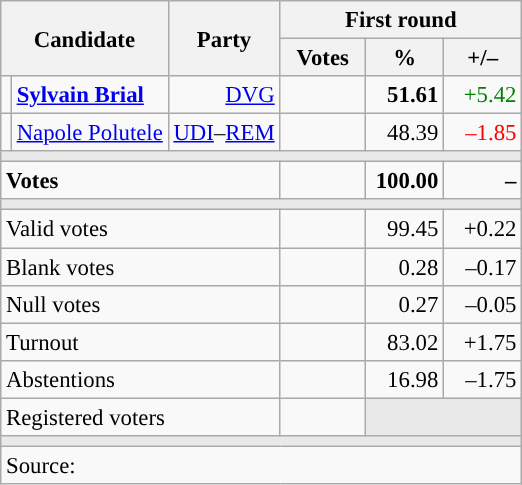<table class="wikitable" style="text-align:right;font-size:95%;">
<tr>
<th rowspan="2" colspan="2">Candidate</th>
<th rowspan="2">Party</th>
<th colspan="3">First round</th>
</tr>
<tr>
<th style="width:50px;">Votes</th>
<th style="width:45px;">%</th>
<th style="width:45px;">+/–</th>
</tr>
<tr>
<td style="background:"></td>
<td style="text-align:left;"><strong><a href='#'>Sylvain Brial</a></strong></td>
<td><a href='#'>DVG</a></td>
<td><strong></strong></td>
<td><strong>51.61</strong></td>
<td style="color:green;">+5.42</td>
</tr>
<tr>
<td style="background:"></td>
<td style="text-align:left;"><a href='#'>Napole Polutele</a></td>
<td><a href='#'>UDI</a>–<a href='#'>REM</a></td>
<td></td>
<td>48.39</td>
<td style="color:red;">–1.85</td>
</tr>
<tr>
<td colspan="6" style="background:#E9E9E9;"></td>
</tr>
<tr style="font-weight:bold;">
<td colspan="3" style="text-align:left;">Votes</td>
<td></td>
<td>100.00</td>
<td>–</td>
</tr>
<tr>
<td colspan="6" style="background:#E9E9E9;"></td>
</tr>
<tr>
<td colspan="3" style="text-align:left;">Valid votes</td>
<td></td>
<td>99.45</td>
<td>+0.22</td>
</tr>
<tr>
<td colspan="3" style="text-align:left;">Blank votes</td>
<td></td>
<td>0.28</td>
<td>–0.17</td>
</tr>
<tr>
<td colspan="3" style="text-align:left;">Null votes</td>
<td></td>
<td>0.27</td>
<td>–0.05</td>
</tr>
<tr>
<td colspan="3" style="text-align:left;">Turnout</td>
<td></td>
<td>83.02</td>
<td>+1.75</td>
</tr>
<tr>
<td colspan="3" style="text-align:left;">Abstentions</td>
<td></td>
<td>16.98</td>
<td>–1.75</td>
</tr>
<tr>
<td colspan="3" style="text-align:left;">Registered voters</td>
<td></td>
<td colspan="2" style="background:#E9E9E9;"></td>
</tr>
<tr>
<td colspan="6" style="background:#E9E9E9;"></td>
</tr>
<tr>
<td colspan="6" style="text-align:left;">Source: </td>
</tr>
</table>
